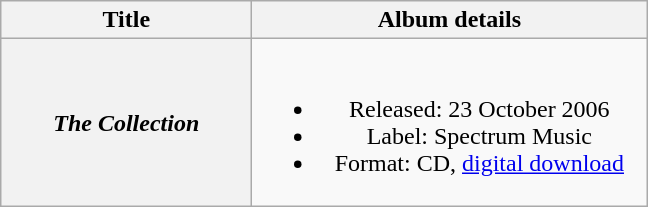<table class="wikitable plainrowheaders" style="text-align:center;" border="1">
<tr>
<th scope="col" style="width:10em;">Title</th>
<th scope="col" style="width:16em;">Album details</th>
</tr>
<tr>
<th scope="row"><em>The Collection</em></th>
<td><br><ul><li>Released: 23 October 2006</li><li>Label: Spectrum Music</li><li>Format: CD, <a href='#'>digital download</a></li></ul></td>
</tr>
</table>
